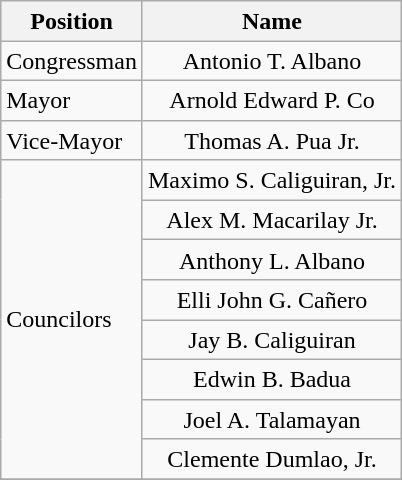<table class="wikitable" style="line-height:1.20em; font-size:100%;">
<tr>
<th>Position</th>
<th>Name</th>
</tr>
<tr>
<td>Congressman</td>
<td style="text-align:center;">Antonio T. Albano</td>
</tr>
<tr>
<td>Mayor</td>
<td style="text-align:center;">Arnold Edward P. Co</td>
</tr>
<tr>
<td>Vice-Mayor</td>
<td style="text-align:center;">Thomas A. Pua Jr.</td>
</tr>
<tr>
<td rowspan=8>Councilors</td>
<td style="text-align:center;">Maximo S. Caliguiran, Jr.</td>
</tr>
<tr>
<td style="text-align:center;">Alex M. Macarilay Jr.</td>
</tr>
<tr>
<td style="text-align:center;">Anthony L. Albano</td>
</tr>
<tr>
<td style="text-align:center;">Elli John G. Cañero</td>
</tr>
<tr>
<td style="text-align:center;">Jay B. Caliguiran</td>
</tr>
<tr>
<td style="text-align:center;">Edwin B. Badua</td>
</tr>
<tr>
<td style="text-align:center;">Joel A. Talamayan</td>
</tr>
<tr>
<td style="text-align:center;">Clemente Dumlao, Jr.</td>
</tr>
<tr>
</tr>
</table>
